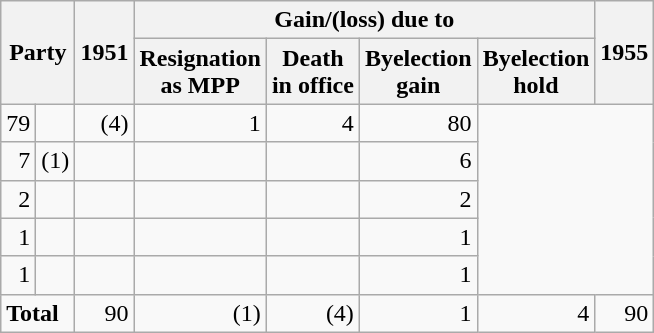<table class="wikitable" style="text-align:right">
<tr>
<th rowspan="2" colspan="2">Party</th>
<th rowspan="2">1951</th>
<th colspan="4">Gain/(loss) due to</th>
<th rowspan="2">1955</th>
</tr>
<tr>
<th>Resignation<br>as MPP</th>
<th>Death<br>in office</th>
<th>Byelection<br>gain</th>
<th>Byelection<br>hold</th>
</tr>
<tr>
<td>79</td>
<td></td>
<td>(4)</td>
<td>1</td>
<td>4</td>
<td>80</td>
</tr>
<tr>
<td>7</td>
<td>(1)</td>
<td></td>
<td></td>
<td></td>
<td>6</td>
</tr>
<tr>
<td>2</td>
<td></td>
<td></td>
<td></td>
<td></td>
<td>2</td>
</tr>
<tr>
<td>1</td>
<td></td>
<td></td>
<td></td>
<td></td>
<td>1</td>
</tr>
<tr>
<td>1</td>
<td></td>
<td></td>
<td></td>
<td></td>
<td>1</td>
</tr>
<tr>
<td colspan="2" style="text-align:left;"><strong>Total</strong></td>
<td>90</td>
<td>(1)</td>
<td>(4)</td>
<td>1</td>
<td>4</td>
<td>90</td>
</tr>
</table>
